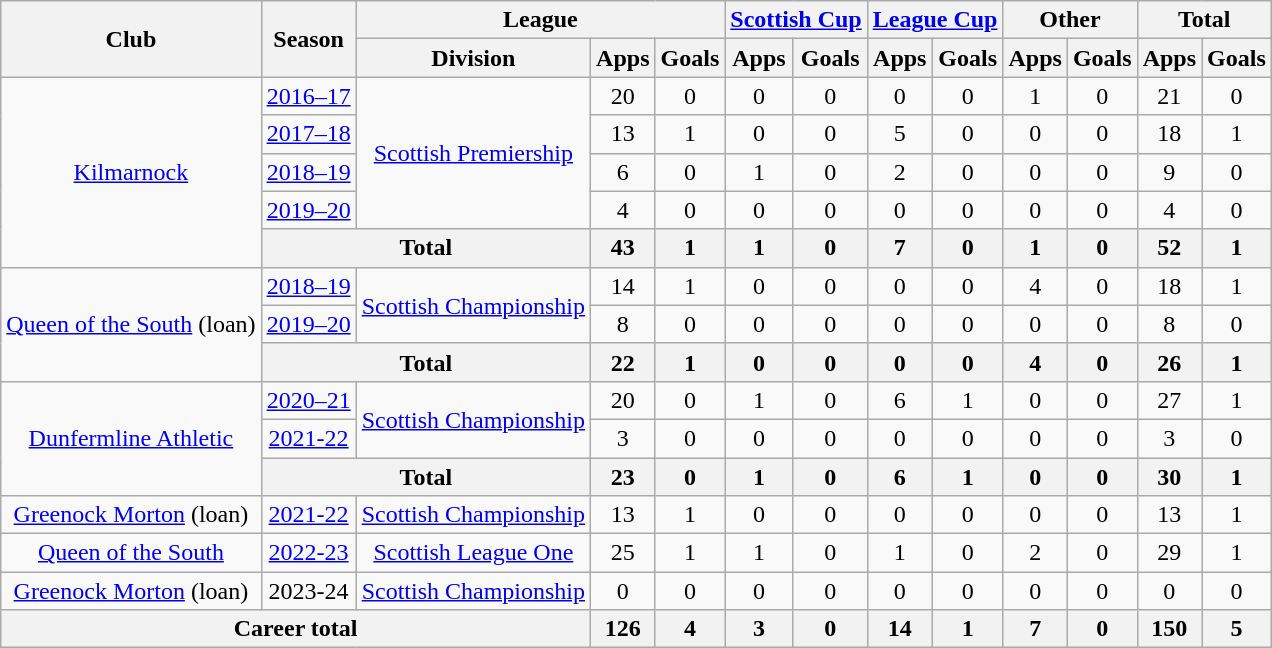<table class="wikitable" style="text-align:center">
<tr>
<th rowspan="2">Club</th>
<th rowspan="2">Season</th>
<th colspan="3">League</th>
<th colspan="2"><a href='#'>Scottish Cup</a></th>
<th colspan="2"><a href='#'>League Cup</a></th>
<th colspan="2">Other</th>
<th colspan="2">Total</th>
</tr>
<tr>
<th>Division</th>
<th>Apps</th>
<th>Goals</th>
<th>Apps</th>
<th>Goals</th>
<th>Apps</th>
<th>Goals</th>
<th>Apps</th>
<th>Goals</th>
<th>Apps</th>
<th>Goals</th>
</tr>
<tr>
<td rowspan="5"><a href='#'>Kilmarnock</a></td>
<td><a href='#'>2016–17</a></td>
<td rowspan="4"><a href='#'>Scottish Premiership</a></td>
<td>20</td>
<td>0</td>
<td>0</td>
<td>0</td>
<td>0</td>
<td>0</td>
<td>1</td>
<td>0</td>
<td>21</td>
<td>0</td>
</tr>
<tr>
<td><a href='#'>2017–18</a></td>
<td>13</td>
<td>1</td>
<td>0</td>
<td>0</td>
<td>5</td>
<td>0</td>
<td>0</td>
<td>0</td>
<td>18</td>
<td>1</td>
</tr>
<tr>
<td><a href='#'>2018–19</a></td>
<td>6</td>
<td>0</td>
<td>1</td>
<td>0</td>
<td>2</td>
<td>0</td>
<td>0</td>
<td>0</td>
<td>9</td>
<td>0</td>
</tr>
<tr>
<td><a href='#'>2019–20</a></td>
<td>4</td>
<td>0</td>
<td>0</td>
<td>0</td>
<td>0</td>
<td>0</td>
<td>0</td>
<td>0</td>
<td>4</td>
<td>0</td>
</tr>
<tr>
<th colspan=2>Total</th>
<th>43</th>
<th>1</th>
<th>1</th>
<th>0</th>
<th>7</th>
<th>0</th>
<th>1</th>
<th>0</th>
<th>52</th>
<th>1</th>
</tr>
<tr>
<td rowspan="3"><a href='#'>Queen of the South</a> (loan)</td>
<td><a href='#'>2018–19</a></td>
<td rowspan=2><a href='#'>Scottish Championship</a></td>
<td>14</td>
<td>1</td>
<td>0</td>
<td>0</td>
<td>0</td>
<td>0</td>
<td>4</td>
<td>0</td>
<td>18</td>
<td>1</td>
</tr>
<tr>
<td><a href='#'>2019–20</a></td>
<td>8</td>
<td>0</td>
<td>0</td>
<td>0</td>
<td>0</td>
<td>0</td>
<td>0</td>
<td>0</td>
<td>8</td>
<td>0</td>
</tr>
<tr>
<th colspan=2>Total</th>
<th>22</th>
<th>1</th>
<th>0</th>
<th>0</th>
<th>0</th>
<th>0</th>
<th>4</th>
<th>0</th>
<th>26</th>
<th>1</th>
</tr>
<tr>
<td rowspan=3><a href='#'>Dunfermline Athletic</a></td>
<td><a href='#'>2020–21</a></td>
<td rowspan="2"><a href='#'>Scottish Championship</a></td>
<td>20</td>
<td>0</td>
<td>1</td>
<td>0</td>
<td>6</td>
<td>1</td>
<td>0</td>
<td>0</td>
<td>27</td>
<td>1</td>
</tr>
<tr>
<td><a href='#'>2021-22</a></td>
<td>3</td>
<td>0</td>
<td>0</td>
<td>0</td>
<td>0</td>
<td>0</td>
<td>0</td>
<td>0</td>
<td>3</td>
<td>0</td>
</tr>
<tr>
<th colspan=2>Total</th>
<th>23</th>
<th>0</th>
<th>1</th>
<th>0</th>
<th>6</th>
<th>1</th>
<th>0</th>
<th>0</th>
<th>30</th>
<th>1</th>
</tr>
<tr>
<td><a href='#'>Greenock Morton</a> (loan)</td>
<td><a href='#'>2021-22</a></td>
<td><a href='#'>Scottish Championship</a></td>
<td>13</td>
<td>1</td>
<td>0</td>
<td>0</td>
<td>0</td>
<td>0</td>
<td>0</td>
<td>0</td>
<td>13</td>
<td>1</td>
</tr>
<tr>
<td><a href='#'>Queen of the South</a></td>
<td><a href='#'>2022-23</a></td>
<td><a href='#'>Scottish League One</a></td>
<td>25</td>
<td>1</td>
<td>1</td>
<td>0</td>
<td>1</td>
<td>0</td>
<td>2</td>
<td>0</td>
<td>29</td>
<td>1</td>
</tr>
<tr>
<td><a href='#'>Greenock Morton</a> (loan)</td>
<td>2023-24</td>
<td><a href='#'>Scottish Championship</a></td>
<td>0</td>
<td>0</td>
<td>0</td>
<td>0</td>
<td>0</td>
<td>0</td>
<td>0</td>
<td>0</td>
<td>0</td>
<td>0</td>
</tr>
<tr>
<th colspan="3">Career total</th>
<th>126</th>
<th>4</th>
<th>3</th>
<th>0</th>
<th>14</th>
<th>1</th>
<th>7</th>
<th>0</th>
<th>150</th>
<th>5</th>
</tr>
</table>
